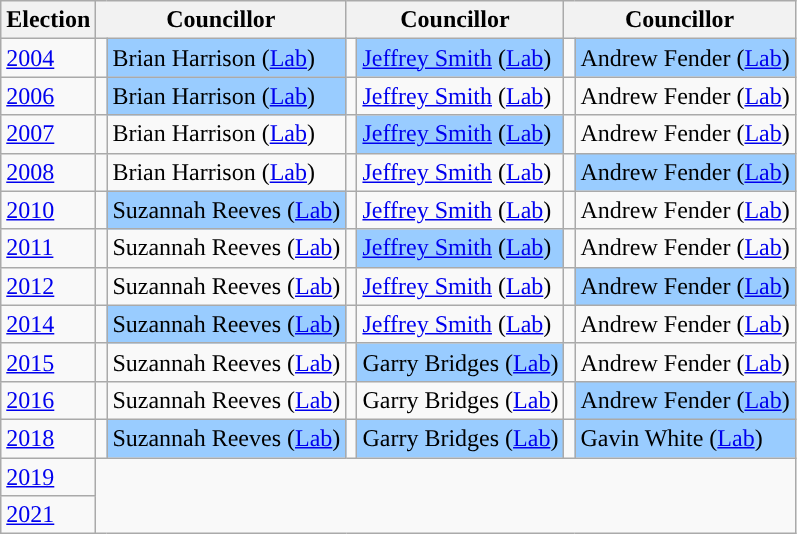<table class="wikitable">
<tr>
<th>Election</th>
<th colspan="2">Councillor</th>
<th colspan="2">Councillor</th>
<th colspan="2">Councillor</th>
</tr>
<tr>
<td><a href='#'>2004</a></td>
<td style="background-color: "></td>
<td bgcolor="#99CCFF">Brian Harrison (<a href='#'>Lab</a>)</td>
<td style="background-color: "></td>
<td bgcolor="#99CCFF"><a href='#'>Jeffrey Smith</a> (<a href='#'>Lab</a>)</td>
<td style="background-color: "></td>
<td bgcolor="#99CCFF">Andrew Fender (<a href='#'>Lab</a>)</td>
</tr>
<tr>
<td><a href='#'>2006</a></td>
<td style="background-color: "></td>
<td bgcolor="#99CCFF">Brian Harrison (<a href='#'>Lab</a>)</td>
<td style="background-color: "></td>
<td><a href='#'>Jeffrey Smith</a> (<a href='#'>Lab</a>)</td>
<td style="background-color: "></td>
<td>Andrew Fender (<a href='#'>Lab</a>)</td>
</tr>
<tr>
<td><a href='#'>2007</a></td>
<td style="background-color: "></td>
<td>Brian Harrison (<a href='#'>Lab</a>)</td>
<td style="background-color: "></td>
<td bgcolor="#99CCFF"><a href='#'>Jeffrey Smith</a> (<a href='#'>Lab</a>)</td>
<td style="background-color: "></td>
<td>Andrew Fender (<a href='#'>Lab</a>)</td>
</tr>
<tr>
<td><a href='#'>2008</a></td>
<td style="background-color: "></td>
<td>Brian Harrison (<a href='#'>Lab</a>)</td>
<td style="background-color: "></td>
<td><a href='#'>Jeffrey Smith</a> (<a href='#'>Lab</a>)</td>
<td style="background-color: "></td>
<td bgcolor="#99CCFF">Andrew Fender (<a href='#'>Lab</a>)</td>
</tr>
<tr>
<td><a href='#'>2010</a></td>
<td style="background-color: "></td>
<td bgcolor="#99CCFF">Suzannah Reeves (<a href='#'>Lab</a>)</td>
<td style="background-color: "></td>
<td><a href='#'>Jeffrey Smith</a> (<a href='#'>Lab</a>)</td>
<td style="background-color: "></td>
<td>Andrew Fender (<a href='#'>Lab</a>)</td>
</tr>
<tr>
<td><a href='#'>2011</a></td>
<td style="background-color: "></td>
<td>Suzannah Reeves (<a href='#'>Lab</a>)</td>
<td style="background-color: "></td>
<td bgcolor="#99CCFF"><a href='#'>Jeffrey Smith</a> (<a href='#'>Lab</a>)</td>
<td style="background-color: "></td>
<td>Andrew Fender (<a href='#'>Lab</a>)</td>
</tr>
<tr>
<td><a href='#'>2012</a></td>
<td style="background-color: "></td>
<td>Suzannah Reeves (<a href='#'>Lab</a>)</td>
<td style="background-color: "></td>
<td><a href='#'>Jeffrey Smith</a> (<a href='#'>Lab</a>)</td>
<td style="background-color: "></td>
<td bgcolor="#99CCFF">Andrew Fender (<a href='#'>Lab</a>)</td>
</tr>
<tr>
<td><a href='#'>2014</a></td>
<td style="background-color: "></td>
<td bgcolor="#99CCFF">Suzannah Reeves (<a href='#'>Lab</a>)</td>
<td style="background-color: "></td>
<td><a href='#'>Jeffrey Smith</a> (<a href='#'>Lab</a>)</td>
<td style="background-color: "></td>
<td>Andrew Fender (<a href='#'>Lab</a>)</td>
</tr>
<tr>
<td><a href='#'>2015</a></td>
<td style="background-color: "></td>
<td>Suzannah Reeves (<a href='#'>Lab</a>)</td>
<td style="background-color: "></td>
<td bgcolor="#99CCFF">Garry Bridges (<a href='#'>Lab</a>)</td>
<td style="background-color: "></td>
<td>Andrew Fender (<a href='#'>Lab</a>)</td>
</tr>
<tr>
<td><a href='#'>2016</a></td>
<td style="background-color: "></td>
<td>Suzannah Reeves (<a href='#'>Lab</a>)</td>
<td style="background-color: "></td>
<td>Garry Bridges (<a href='#'>Lab</a>)</td>
<td style="background-color: "></td>
<td bgcolor="#99CCFF">Andrew Fender (<a href='#'>Lab</a>)</td>
</tr>
<tr>
<td><a href='#'>2018</a></td>
<td style="background-color: "></td>
<td bgcolor="#99CCFF">Suzannah Reeves (<a href='#'>Lab</a>)</td>
<td style="background-color: "></td>
<td bgcolor="#99CCFF">Garry Bridges (<a href='#'>Lab</a>)</td>
<td style="background-color: "></td>
<td bgcolor="#99CCFF">Gavin White (<a href='#'>Lab</a>)</td>
</tr>
<tr>
<td><a href='#'>2019</a><br>

</td>
</tr>
<tr>
<td><a href='#'>2021</a><br>

</td>
</tr>
</table>
